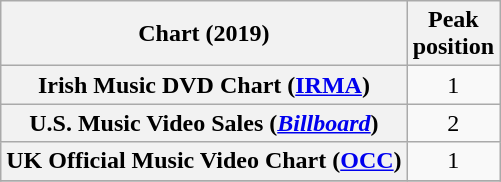<table class="wikitable unsortable plainrowheaders">
<tr>
<th>Chart (2019)</th>
<th>Peak<br>position</th>
</tr>
<tr>
<th scope="row">Irish Music DVD Chart (<a href='#'>IRMA</a>)</th>
<td align="center">1</td>
</tr>
<tr>
<th scope="row">U.S. Music Video Sales (<em><a href='#'>Billboard</a></em>)</th>
<td align="center">2</td>
</tr>
<tr>
<th scope="row">UK Official Music Video Chart (<a href='#'>OCC</a>)</th>
<td align="center">1</td>
</tr>
<tr>
</tr>
</table>
